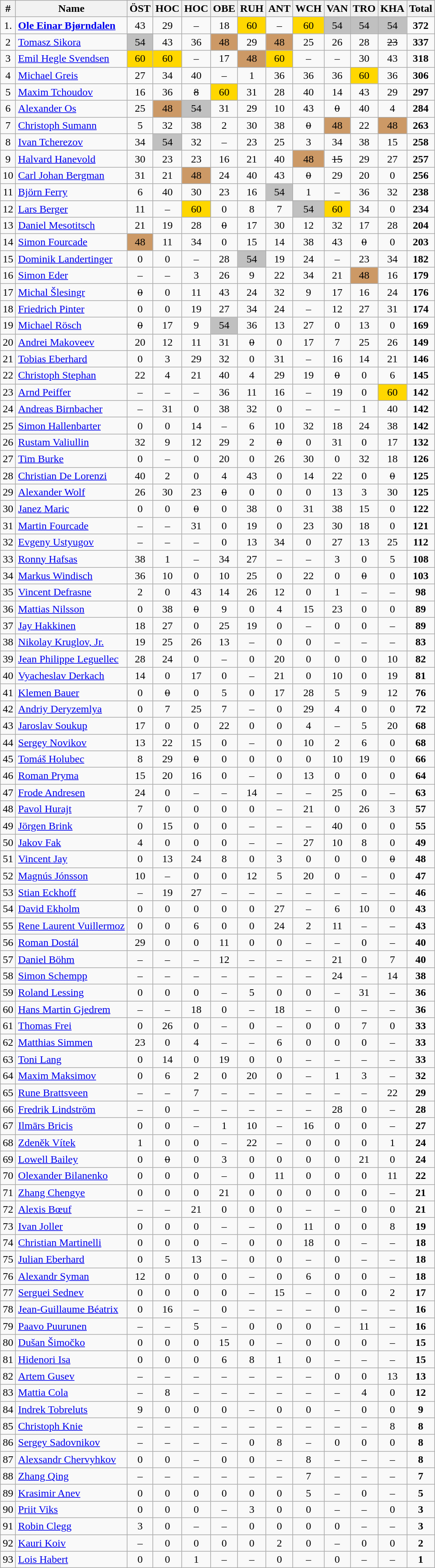<table class="wikitable sortable"  style="text-align:center;">
<tr>
<th>#</th>
<th>Name</th>
<th>ÖST</th>
<th>HOC</th>
<th>HOC</th>
<th>OBE</th>
<th>RUH</th>
<th>ANT</th>
<th>WCH</th>
<th>VAN</th>
<th>TRO</th>
<th>KHA</th>
<th>Total</th>
</tr>
<tr>
<td>1.</td>
<td align="left"> <strong><a href='#'>Ole Einar Bjørndalen</a></strong></td>
<td>43</td>
<td>29</td>
<td>–</td>
<td>18</td>
<td bgcolor="gold">60</td>
<td>–</td>
<td bgcolor="gold">60</td>
<td bgcolor="silver">54</td>
<td bgcolor="silver">54</td>
<td bgcolor="silver">54</td>
<td><strong>372</strong></td>
</tr>
<tr>
<td>2</td>
<td align="left"> <a href='#'>Tomasz Sikora</a></td>
<td bgcolor="silver">54</td>
<td>43</td>
<td>36</td>
<td bgcolor=CC9966>48</td>
<td>29</td>
<td bgcolor=CC9966>48</td>
<td>25</td>
<td>26</td>
<td>28</td>
<td><s>23</s></td>
<td><strong>337</strong></td>
</tr>
<tr>
<td>3</td>
<td align="left"> <a href='#'>Emil Hegle Svendsen</a></td>
<td bgcolor="gold">60</td>
<td bgcolor="gold">60</td>
<td>–</td>
<td>17</td>
<td bgcolor=CC9966>48</td>
<td bgcolor="gold">60</td>
<td>–</td>
<td>–</td>
<td>30</td>
<td>43</td>
<td><strong>318</strong></td>
</tr>
<tr>
<td>4</td>
<td align="left"> <a href='#'>Michael Greis</a></td>
<td>27</td>
<td>34</td>
<td>40</td>
<td>–</td>
<td>1</td>
<td>36</td>
<td>36</td>
<td>36</td>
<td bgcolor="gold">60</td>
<td>36</td>
<td><strong>306</strong></td>
</tr>
<tr>
<td>5</td>
<td align="left"> <a href='#'>Maxim Tchoudov</a></td>
<td>16</td>
<td>36</td>
<td><s>8</s></td>
<td bgcolor="gold">60</td>
<td>31</td>
<td>28</td>
<td>40</td>
<td>14</td>
<td>43</td>
<td>29</td>
<td><strong>297</strong></td>
</tr>
<tr>
<td>6</td>
<td align="left"> <a href='#'>Alexander Os</a></td>
<td>25</td>
<td bgcolor=CC9966>48</td>
<td bgcolor="silver">54</td>
<td>31</td>
<td>29</td>
<td>10</td>
<td>43</td>
<td><s>0</s></td>
<td>40</td>
<td>4</td>
<td><strong>284</strong></td>
</tr>
<tr>
<td>7</td>
<td align="left"> <a href='#'>Christoph Sumann</a></td>
<td>5</td>
<td>32</td>
<td>38</td>
<td>2</td>
<td>30</td>
<td>38</td>
<td><s>0</s></td>
<td bgcolor=CC9966>48</td>
<td>22</td>
<td bgcolor=CC9966>48</td>
<td><strong>263</strong></td>
</tr>
<tr>
<td>8</td>
<td align="left"> <a href='#'>Ivan Tcherezov</a></td>
<td>34</td>
<td bgcolor="silver">54</td>
<td>32</td>
<td>–</td>
<td>23</td>
<td>25</td>
<td>3</td>
<td>34</td>
<td>38</td>
<td>15</td>
<td><strong>258</strong></td>
</tr>
<tr>
<td>9</td>
<td align="left"> <a href='#'>Halvard Hanevold</a></td>
<td>30</td>
<td>23</td>
<td>23</td>
<td>16</td>
<td>21</td>
<td>40</td>
<td bgcolor=CC9966>48</td>
<td><s>15</s></td>
<td>29</td>
<td>27</td>
<td><strong>257</strong></td>
</tr>
<tr>
<td>10</td>
<td align="left"> <a href='#'>Carl Johan Bergman</a></td>
<td>31</td>
<td>21</td>
<td bgcolor=CC9966>48</td>
<td>24</td>
<td>40</td>
<td>43</td>
<td><s>0</s></td>
<td>29</td>
<td>20</td>
<td>0</td>
<td><strong>256</strong></td>
</tr>
<tr>
<td>11</td>
<td align="left"> <a href='#'>Björn Ferry</a></td>
<td>6</td>
<td>40</td>
<td>30</td>
<td>23</td>
<td>16</td>
<td bgcolor="silver">54</td>
<td>1</td>
<td>–</td>
<td>36</td>
<td>32</td>
<td><strong>238</strong></td>
</tr>
<tr>
<td>12</td>
<td align="left"> <a href='#'>Lars Berger</a></td>
<td>11</td>
<td>–</td>
<td bgcolor="gold">60</td>
<td>0</td>
<td>8</td>
<td>7</td>
<td bgcolor="silver">54</td>
<td bgcolor="gold">60</td>
<td>34</td>
<td>0</td>
<td><strong>234</strong></td>
</tr>
<tr>
<td>13</td>
<td align="left"> <a href='#'>Daniel Mesotitsch</a></td>
<td>21</td>
<td>19</td>
<td>28</td>
<td><s>0</s></td>
<td>17</td>
<td>30</td>
<td>12</td>
<td>32</td>
<td>17</td>
<td>28</td>
<td><strong>204</strong></td>
</tr>
<tr>
<td>14</td>
<td align="left"> <a href='#'>Simon Fourcade</a></td>
<td bgcolor=CC9966>48</td>
<td>11</td>
<td>34</td>
<td>0</td>
<td>15</td>
<td>14</td>
<td>38</td>
<td>43</td>
<td><s>0</s></td>
<td>0</td>
<td><strong>203</strong></td>
</tr>
<tr>
<td>15</td>
<td align="left"> <a href='#'>Dominik Landertinger</a></td>
<td>0</td>
<td>0</td>
<td>–</td>
<td>28</td>
<td bgcolor="silver">54</td>
<td>19</td>
<td>24</td>
<td>–</td>
<td>23</td>
<td>34</td>
<td><strong>182</strong></td>
</tr>
<tr>
<td>16</td>
<td align="left"> <a href='#'>Simon Eder</a></td>
<td>–</td>
<td>–</td>
<td>3</td>
<td>26</td>
<td>9</td>
<td>22</td>
<td>34</td>
<td>21</td>
<td bgcolor=CC9966>48</td>
<td>16</td>
<td><strong>179</strong></td>
</tr>
<tr>
<td>17</td>
<td align="left"> <a href='#'>Michal Šlesingr</a></td>
<td><s>0</s></td>
<td>0</td>
<td>11</td>
<td>43</td>
<td>24</td>
<td>32</td>
<td>9</td>
<td>17</td>
<td>16</td>
<td>24</td>
<td><strong>176</strong></td>
</tr>
<tr>
<td>18</td>
<td align="left"> <a href='#'>Friedrich Pinter</a></td>
<td>0</td>
<td>0</td>
<td>19</td>
<td>27</td>
<td>34</td>
<td>24</td>
<td>–</td>
<td>12</td>
<td>27</td>
<td>31</td>
<td><strong>174</strong></td>
</tr>
<tr>
<td>19</td>
<td align="left"> <a href='#'>Michael Rösch</a></td>
<td><s>0</s></td>
<td>17</td>
<td>9</td>
<td bgcolor="silver">54</td>
<td>36</td>
<td>13</td>
<td>27</td>
<td>0</td>
<td>13</td>
<td>0</td>
<td><strong>169</strong></td>
</tr>
<tr>
<td>20</td>
<td align="left"> <a href='#'>Andrei Makoveev</a></td>
<td>20</td>
<td>12</td>
<td>11</td>
<td>31</td>
<td><s>0</s></td>
<td>0</td>
<td>17</td>
<td>7</td>
<td>25</td>
<td>26</td>
<td><strong>149</strong></td>
</tr>
<tr>
<td>21</td>
<td align="left"> <a href='#'>Tobias Eberhard</a></td>
<td>0</td>
<td>3</td>
<td>29</td>
<td>32</td>
<td>0</td>
<td>31</td>
<td>–</td>
<td>16</td>
<td>14</td>
<td>21</td>
<td><strong>146</strong></td>
</tr>
<tr>
<td>22</td>
<td align="left"> <a href='#'>Christoph Stephan</a></td>
<td>22</td>
<td>4</td>
<td>21</td>
<td>40</td>
<td>4</td>
<td>29</td>
<td>19</td>
<td><s>0</s></td>
<td>0</td>
<td>6</td>
<td><strong>145</strong></td>
</tr>
<tr>
<td>23</td>
<td align="left"> <a href='#'>Arnd Peiffer</a></td>
<td>–</td>
<td>–</td>
<td>–</td>
<td>36</td>
<td>11</td>
<td>16</td>
<td>–</td>
<td>19</td>
<td>0</td>
<td bgcolor="gold">60</td>
<td><strong>142</strong></td>
</tr>
<tr>
<td>24</td>
<td align="left"> <a href='#'>Andreas Birnbacher</a></td>
<td>–</td>
<td>31</td>
<td>0</td>
<td>38</td>
<td>32</td>
<td>0</td>
<td>–</td>
<td>–</td>
<td>1</td>
<td>40</td>
<td><strong>142</strong></td>
</tr>
<tr>
<td>25</td>
<td align="left"> <a href='#'>Simon Hallenbarter</a></td>
<td>0</td>
<td>0</td>
<td>14</td>
<td>–</td>
<td>6</td>
<td>10</td>
<td>32</td>
<td>18</td>
<td>24</td>
<td>38</td>
<td><strong>142</strong></td>
</tr>
<tr>
<td>26</td>
<td align="left"> <a href='#'>Rustam Valiullin</a></td>
<td>32</td>
<td>9</td>
<td>12</td>
<td>29</td>
<td>2</td>
<td><s>0</s></td>
<td>0</td>
<td>31</td>
<td>0</td>
<td>17</td>
<td><strong>132</strong></td>
</tr>
<tr>
<td>27</td>
<td align="left"> <a href='#'>Tim Burke</a></td>
<td>0</td>
<td>–</td>
<td>0</td>
<td>20</td>
<td>0</td>
<td>26</td>
<td>30</td>
<td>0</td>
<td>32</td>
<td>18</td>
<td><strong>126</strong></td>
</tr>
<tr>
<td>28</td>
<td align="left"> <a href='#'>Christian De Lorenzi</a></td>
<td>40</td>
<td>2</td>
<td>0</td>
<td>4</td>
<td>43</td>
<td>0</td>
<td>14</td>
<td>22</td>
<td>0</td>
<td><s>0</s></td>
<td><strong>125</strong></td>
</tr>
<tr>
<td>29</td>
<td align="left"> <a href='#'>Alexander Wolf</a></td>
<td>26</td>
<td>30</td>
<td>23</td>
<td><s>0</s></td>
<td>0</td>
<td>0</td>
<td>0</td>
<td>13</td>
<td>3</td>
<td>30</td>
<td><strong>125</strong></td>
</tr>
<tr>
<td>30</td>
<td align="left"> <a href='#'>Janez Maric</a></td>
<td>0</td>
<td>0</td>
<td><s>0</s></td>
<td>0</td>
<td>38</td>
<td>0</td>
<td>31</td>
<td>38</td>
<td>15</td>
<td>0</td>
<td><strong>122</strong></td>
</tr>
<tr>
<td>31</td>
<td align="left"> <a href='#'>Martin Fourcade</a></td>
<td>–</td>
<td>–</td>
<td>31</td>
<td>0</td>
<td>19</td>
<td>0</td>
<td>23</td>
<td>30</td>
<td>18</td>
<td>0</td>
<td><strong>121</strong></td>
</tr>
<tr>
<td>32</td>
<td align="left"> <a href='#'>Evgeny Ustyugov</a></td>
<td>–</td>
<td>–</td>
<td>–</td>
<td>0</td>
<td>13</td>
<td>34</td>
<td>0</td>
<td>27</td>
<td>13</td>
<td>25</td>
<td><strong>112</strong></td>
</tr>
<tr>
<td>33</td>
<td align="left"> <a href='#'>Ronny Hafsas</a></td>
<td>38</td>
<td>1</td>
<td>–</td>
<td>34</td>
<td>27</td>
<td>–</td>
<td>–</td>
<td>3</td>
<td>0</td>
<td>5</td>
<td><strong>108</strong></td>
</tr>
<tr>
<td>34</td>
<td align="left"> <a href='#'>Markus Windisch</a></td>
<td>36</td>
<td>10</td>
<td>0</td>
<td>10</td>
<td>25</td>
<td>0</td>
<td>22</td>
<td>0</td>
<td><s>0</s></td>
<td>0</td>
<td><strong>103</strong></td>
</tr>
<tr>
<td>35</td>
<td align="left"> <a href='#'>Vincent Defrasne</a></td>
<td>2</td>
<td>0</td>
<td>43</td>
<td>14</td>
<td>26</td>
<td>12</td>
<td>0</td>
<td>1</td>
<td>–</td>
<td>–</td>
<td><strong>98</strong></td>
</tr>
<tr>
<td>36</td>
<td align="left"> <a href='#'>Mattias Nilsson</a></td>
<td>0</td>
<td>38</td>
<td><s>0</s></td>
<td>9</td>
<td>0</td>
<td>4</td>
<td>15</td>
<td>23</td>
<td>0</td>
<td>0</td>
<td><strong>89</strong></td>
</tr>
<tr>
<td>37</td>
<td align="left"> <a href='#'>Jay Hakkinen</a></td>
<td>18</td>
<td>27</td>
<td>0</td>
<td>25</td>
<td>19</td>
<td>0</td>
<td>–</td>
<td>0</td>
<td>0</td>
<td>–</td>
<td><strong>89</strong></td>
</tr>
<tr>
<td>38</td>
<td align="left"> <a href='#'>Nikolay Kruglov, Jr.</a></td>
<td>19</td>
<td>25</td>
<td>26</td>
<td>13</td>
<td>–</td>
<td>0</td>
<td>0</td>
<td>–</td>
<td>–</td>
<td>–</td>
<td><strong>83</strong></td>
</tr>
<tr>
<td>39</td>
<td align="left"> <a href='#'>Jean Philippe Leguellec</a></td>
<td>28</td>
<td>24</td>
<td>0</td>
<td>–</td>
<td>0</td>
<td>20</td>
<td>0</td>
<td>0</td>
<td>0</td>
<td>10</td>
<td><strong>82</strong></td>
</tr>
<tr>
<td>40</td>
<td align="left"> <a href='#'>Vyacheslav Derkach</a></td>
<td>14</td>
<td>0</td>
<td>17</td>
<td>0</td>
<td>–</td>
<td>21</td>
<td>0</td>
<td>10</td>
<td>0</td>
<td>19</td>
<td><strong>81</strong></td>
</tr>
<tr>
<td>41</td>
<td align="left"> <a href='#'>Klemen Bauer</a></td>
<td>0</td>
<td><s>0</s></td>
<td>0</td>
<td>5</td>
<td>0</td>
<td>17</td>
<td>28</td>
<td>5</td>
<td>9</td>
<td>12</td>
<td><strong>76</strong></td>
</tr>
<tr>
<td>42</td>
<td align="left"> <a href='#'>Andriy Deryzemlya</a></td>
<td>0</td>
<td>7</td>
<td>25</td>
<td>7</td>
<td>–</td>
<td>0</td>
<td>29</td>
<td>4</td>
<td>0</td>
<td>0</td>
<td><strong>72</strong></td>
</tr>
<tr>
<td>43</td>
<td align="left"> <a href='#'>Jaroslav Soukup</a></td>
<td>17</td>
<td>0</td>
<td>0</td>
<td>22</td>
<td>0</td>
<td>0</td>
<td>4</td>
<td>–</td>
<td>5</td>
<td>20</td>
<td><strong>68</strong></td>
</tr>
<tr>
<td>44</td>
<td align="left"> <a href='#'>Sergey Novikov</a></td>
<td>13</td>
<td>22</td>
<td>15</td>
<td>0</td>
<td>–</td>
<td>0</td>
<td>10</td>
<td>2</td>
<td>6</td>
<td>0</td>
<td><strong>68</strong></td>
</tr>
<tr>
<td>45</td>
<td align="left"> <a href='#'>Tomáš Holubec</a></td>
<td>8</td>
<td>29</td>
<td><s>0</s></td>
<td>0</td>
<td>0</td>
<td>0</td>
<td>0</td>
<td>10</td>
<td>19</td>
<td>0</td>
<td><strong>66</strong></td>
</tr>
<tr>
<td>46</td>
<td align="left"> <a href='#'>Roman Pryma</a></td>
<td>15</td>
<td>20</td>
<td>16</td>
<td>0</td>
<td>–</td>
<td>0</td>
<td>13</td>
<td>0</td>
<td>0</td>
<td>0</td>
<td><strong>64</strong></td>
</tr>
<tr>
<td>47</td>
<td align="left"> <a href='#'>Frode Andresen</a></td>
<td>24</td>
<td>0</td>
<td>–</td>
<td>–</td>
<td>14</td>
<td>–</td>
<td>–</td>
<td>25</td>
<td>0</td>
<td>–</td>
<td><strong>63</strong></td>
</tr>
<tr>
<td>48</td>
<td align="left"> <a href='#'>Pavol Hurajt</a></td>
<td>7</td>
<td>0</td>
<td>0</td>
<td>0</td>
<td>0</td>
<td>–</td>
<td>21</td>
<td>0</td>
<td>26</td>
<td>3</td>
<td><strong>57</strong></td>
</tr>
<tr>
<td>49</td>
<td align="left"> <a href='#'>Jörgen Brink</a></td>
<td>0</td>
<td>15</td>
<td>0</td>
<td>0</td>
<td>–</td>
<td>–</td>
<td>–</td>
<td>40</td>
<td>0</td>
<td>0</td>
<td><strong>55</strong></td>
</tr>
<tr>
<td>50</td>
<td align="left"> <a href='#'>Jakov Fak</a></td>
<td>4</td>
<td>0</td>
<td>0</td>
<td>0</td>
<td>–</td>
<td>–</td>
<td>27</td>
<td>10</td>
<td>8</td>
<td>0</td>
<td><strong>49</strong></td>
</tr>
<tr>
<td>51</td>
<td align="left"> <a href='#'>Vincent Jay</a></td>
<td>0</td>
<td>13</td>
<td>24</td>
<td>8</td>
<td>0</td>
<td>3</td>
<td>0</td>
<td>0</td>
<td>0</td>
<td><s>0</s></td>
<td><strong>48</strong></td>
</tr>
<tr>
<td>52</td>
<td align="left"> <a href='#'>Magnús Jónsson</a></td>
<td>10</td>
<td>–</td>
<td>0</td>
<td>0</td>
<td>12</td>
<td>5</td>
<td>20</td>
<td>0</td>
<td>–</td>
<td>0</td>
<td><strong>47</strong></td>
</tr>
<tr>
<td>53</td>
<td align="left"> <a href='#'>Stian Eckhoff</a></td>
<td>–</td>
<td>19</td>
<td>27</td>
<td>–</td>
<td>–</td>
<td>–</td>
<td>–</td>
<td>–</td>
<td>–</td>
<td>–</td>
<td><strong>46</strong></td>
</tr>
<tr>
<td>54</td>
<td align="left"> <a href='#'>David Ekholm</a></td>
<td>0</td>
<td>0</td>
<td>0</td>
<td>0</td>
<td>0</td>
<td>27</td>
<td>–</td>
<td>6</td>
<td>10</td>
<td>0</td>
<td><strong>43</strong></td>
</tr>
<tr>
<td>55</td>
<td align="left"> <a href='#'>Rene Laurent Vuillermoz</a></td>
<td>0</td>
<td>0</td>
<td>6</td>
<td>0</td>
<td>0</td>
<td>24</td>
<td>2</td>
<td>11</td>
<td>–</td>
<td>–</td>
<td><strong>43</strong></td>
</tr>
<tr>
<td>56</td>
<td align="left"> <a href='#'>Roman Dostál</a></td>
<td>29</td>
<td>0</td>
<td>0</td>
<td>11</td>
<td>0</td>
<td>0</td>
<td>–</td>
<td>–</td>
<td>0</td>
<td>–</td>
<td><strong>40</strong></td>
</tr>
<tr>
<td>57</td>
<td align="left"> <a href='#'>Daniel Böhm</a></td>
<td>–</td>
<td>–</td>
<td>–</td>
<td>12</td>
<td>–</td>
<td>–</td>
<td>–</td>
<td>21</td>
<td>0</td>
<td>7</td>
<td><strong>40</strong></td>
</tr>
<tr>
<td>58</td>
<td align="left"> <a href='#'>Simon Schempp</a></td>
<td>–</td>
<td>–</td>
<td>–</td>
<td>–</td>
<td>–</td>
<td>–</td>
<td>–</td>
<td>24</td>
<td>–</td>
<td>14</td>
<td><strong>38</strong></td>
</tr>
<tr>
<td>59</td>
<td align="left"> <a href='#'>Roland Lessing</a></td>
<td>0</td>
<td>0</td>
<td>0</td>
<td>–</td>
<td>5</td>
<td>0</td>
<td>0</td>
<td>–</td>
<td>31</td>
<td>–</td>
<td><strong>36</strong></td>
</tr>
<tr>
<td>60</td>
<td align="left"> <a href='#'>Hans Martin Gjedrem</a></td>
<td>–</td>
<td>–</td>
<td>18</td>
<td>0</td>
<td>–</td>
<td>18</td>
<td>–</td>
<td>0</td>
<td>–</td>
<td>–</td>
<td><strong>36</strong></td>
</tr>
<tr>
<td>61</td>
<td align="left"> <a href='#'>Thomas Frei</a></td>
<td>0</td>
<td>26</td>
<td>0</td>
<td>–</td>
<td>0</td>
<td>–</td>
<td>0</td>
<td>0</td>
<td>7</td>
<td>0</td>
<td><strong>33</strong></td>
</tr>
<tr>
<td>62</td>
<td align="left"> <a href='#'>Matthias Simmen</a></td>
<td>23</td>
<td>0</td>
<td>4</td>
<td>–</td>
<td>–</td>
<td>6</td>
<td>0</td>
<td>0</td>
<td>0</td>
<td>–</td>
<td><strong>33</strong></td>
</tr>
<tr>
<td>63</td>
<td align="left"> <a href='#'>Toni Lang</a></td>
<td>0</td>
<td>14</td>
<td>0</td>
<td>19</td>
<td>0</td>
<td>0</td>
<td>–</td>
<td>–</td>
<td>–</td>
<td>–</td>
<td><strong>33</strong></td>
</tr>
<tr>
<td>64</td>
<td align="left"> <a href='#'>Maxim Maksimov</a></td>
<td>0</td>
<td>6</td>
<td>2</td>
<td>0</td>
<td>20</td>
<td>0</td>
<td>–</td>
<td>1</td>
<td>3</td>
<td>–</td>
<td><strong>32</strong></td>
</tr>
<tr>
<td>65</td>
<td align="left"> <a href='#'>Rune Brattsveen</a></td>
<td>–</td>
<td>–</td>
<td>7</td>
<td>–</td>
<td>–</td>
<td>–</td>
<td>–</td>
<td>–</td>
<td>–</td>
<td>22</td>
<td><strong>29</strong></td>
</tr>
<tr>
<td>66</td>
<td align="left"> <a href='#'>Fredrik Lindström</a></td>
<td>–</td>
<td>0</td>
<td>–</td>
<td>–</td>
<td>–</td>
<td>–</td>
<td>–</td>
<td>28</td>
<td>0</td>
<td>–</td>
<td><strong>28</strong></td>
</tr>
<tr>
<td>67</td>
<td align="left"> <a href='#'>Ilmārs Bricis</a></td>
<td>0</td>
<td>0</td>
<td>–</td>
<td>1</td>
<td>10</td>
<td>–</td>
<td>16</td>
<td>0</td>
<td>0</td>
<td>–</td>
<td><strong>27</strong></td>
</tr>
<tr>
<td>68</td>
<td align="left"> <a href='#'>Zdeněk Vítek</a></td>
<td>1</td>
<td>0</td>
<td>0</td>
<td>–</td>
<td>22</td>
<td>–</td>
<td>0</td>
<td>0</td>
<td>0</td>
<td>1</td>
<td><strong>24</strong></td>
</tr>
<tr>
<td>69</td>
<td align="left"> <a href='#'>Lowell Bailey</a></td>
<td>0</td>
<td><s>0</s></td>
<td>0</td>
<td>3</td>
<td>0</td>
<td>0</td>
<td>0</td>
<td>0</td>
<td>21</td>
<td>0</td>
<td><strong>24</strong></td>
</tr>
<tr>
<td>70</td>
<td align="left"> <a href='#'>Olexander Bilanenko</a></td>
<td>0</td>
<td>0</td>
<td>0</td>
<td>–</td>
<td>0</td>
<td>11</td>
<td>0</td>
<td>0</td>
<td>0</td>
<td>11</td>
<td><strong>22</strong></td>
</tr>
<tr>
<td>71</td>
<td align="left"> <a href='#'>Zhang Chengye</a></td>
<td>0</td>
<td>0</td>
<td>0</td>
<td>21</td>
<td>0</td>
<td>0</td>
<td>0</td>
<td>0</td>
<td>0</td>
<td>–</td>
<td><strong>21</strong></td>
</tr>
<tr>
<td>72</td>
<td align="left"> <a href='#'>Alexis Bœuf</a></td>
<td>–</td>
<td>–</td>
<td>21</td>
<td>0</td>
<td>0</td>
<td>0</td>
<td>–</td>
<td>–</td>
<td>0</td>
<td>0</td>
<td><strong>21</strong></td>
</tr>
<tr>
<td>73</td>
<td align="left"> <a href='#'>Ivan Joller</a></td>
<td>0</td>
<td>0</td>
<td>0</td>
<td>–</td>
<td>–</td>
<td>0</td>
<td>11</td>
<td>0</td>
<td>0</td>
<td>8</td>
<td><strong>19</strong></td>
</tr>
<tr>
<td>74</td>
<td align="left"> <a href='#'>Christian Martinelli</a></td>
<td>0</td>
<td>0</td>
<td>0</td>
<td>–</td>
<td>0</td>
<td>0</td>
<td>18</td>
<td>0</td>
<td>–</td>
<td>–</td>
<td><strong>18</strong></td>
</tr>
<tr>
<td>75</td>
<td align="left"> <a href='#'>Julian Eberhard</a></td>
<td>0</td>
<td>5</td>
<td>13</td>
<td>–</td>
<td>0</td>
<td>0</td>
<td>–</td>
<td>0</td>
<td>–</td>
<td>–</td>
<td><strong>18</strong></td>
</tr>
<tr>
<td>76</td>
<td align="left"> <a href='#'>Alexandr Syman</a></td>
<td>12</td>
<td>0</td>
<td>0</td>
<td>0</td>
<td>–</td>
<td>0</td>
<td>6</td>
<td>0</td>
<td>0</td>
<td>–</td>
<td><strong>18</strong></td>
</tr>
<tr>
<td>77</td>
<td align="left"> <a href='#'>Serguei Sednev</a></td>
<td>0</td>
<td>0</td>
<td>0</td>
<td>0</td>
<td>–</td>
<td>15</td>
<td>–</td>
<td>0</td>
<td>0</td>
<td>2</td>
<td><strong>17</strong></td>
</tr>
<tr>
<td>78</td>
<td align="left"> <a href='#'>Jean-Guillaume Béatrix</a></td>
<td>0</td>
<td>16</td>
<td>–</td>
<td>0</td>
<td>–</td>
<td>–</td>
<td>–</td>
<td>0</td>
<td>–</td>
<td>–</td>
<td><strong>16</strong></td>
</tr>
<tr>
<td>79</td>
<td align="left"> <a href='#'>Paavo Puurunen</a></td>
<td>–</td>
<td>–</td>
<td>5</td>
<td>–</td>
<td>0</td>
<td>0</td>
<td>0</td>
<td>–</td>
<td>11</td>
<td>–</td>
<td><strong>16</strong></td>
</tr>
<tr>
<td>80</td>
<td align="left"> <a href='#'>Dušan Šimočko</a></td>
<td>0</td>
<td>0</td>
<td>0</td>
<td>15</td>
<td>0</td>
<td>–</td>
<td>0</td>
<td>0</td>
<td>0</td>
<td>–</td>
<td><strong>15</strong></td>
</tr>
<tr>
<td>81</td>
<td align="left"> <a href='#'>Hidenori Isa</a></td>
<td>0</td>
<td>0</td>
<td>0</td>
<td>6</td>
<td>8</td>
<td>1</td>
<td>0</td>
<td>–</td>
<td>–</td>
<td>–</td>
<td><strong>15</strong></td>
</tr>
<tr>
<td>82</td>
<td align="left"> <a href='#'>Artem Gusev</a></td>
<td>–</td>
<td>–</td>
<td>–</td>
<td>–</td>
<td>–</td>
<td>–</td>
<td>–</td>
<td>0</td>
<td>0</td>
<td>13</td>
<td><strong>13</strong></td>
</tr>
<tr>
<td>83</td>
<td align="left"> <a href='#'>Mattia Cola</a></td>
<td>–</td>
<td>8</td>
<td>–</td>
<td>–</td>
<td>–</td>
<td>–</td>
<td>–</td>
<td>–</td>
<td>4</td>
<td>0</td>
<td><strong>12</strong></td>
</tr>
<tr>
<td>84</td>
<td align="left"> <a href='#'>Indrek Tobreluts</a></td>
<td>9</td>
<td>0</td>
<td>0</td>
<td>0</td>
<td>–</td>
<td>0</td>
<td>0</td>
<td>–</td>
<td>0</td>
<td>0</td>
<td><strong>9</strong></td>
</tr>
<tr>
<td>85</td>
<td align="left"> <a href='#'>Christoph Knie</a></td>
<td>–</td>
<td>–</td>
<td>–</td>
<td>–</td>
<td>–</td>
<td>–</td>
<td>–</td>
<td>–</td>
<td>–</td>
<td>8</td>
<td><strong>8</strong></td>
</tr>
<tr>
<td>86</td>
<td align="left"> <a href='#'>Sergey Sadovnikov</a></td>
<td>–</td>
<td>–</td>
<td>–</td>
<td>–</td>
<td>0</td>
<td>8</td>
<td>–</td>
<td>0</td>
<td>0</td>
<td>0</td>
<td><strong>8</strong></td>
</tr>
<tr>
<td>87</td>
<td align="left"> <a href='#'>Alexsandr Chervyhkov</a></td>
<td>0</td>
<td>0</td>
<td>–</td>
<td>0</td>
<td>0</td>
<td>–</td>
<td>8</td>
<td>–</td>
<td>–</td>
<td>–</td>
<td><strong>8</strong></td>
</tr>
<tr>
<td>88</td>
<td align="left"> <a href='#'>Zhang Qing</a></td>
<td>–</td>
<td>–</td>
<td>–</td>
<td>–</td>
<td>–</td>
<td>–</td>
<td>7</td>
<td>–</td>
<td>–</td>
<td>–</td>
<td><strong>7</strong></td>
</tr>
<tr>
<td>89</td>
<td align="left"> <a href='#'>Krasimir Anev</a></td>
<td>0</td>
<td>0</td>
<td>0</td>
<td>0</td>
<td>0</td>
<td>0</td>
<td>5</td>
<td>–</td>
<td>0</td>
<td>–</td>
<td><strong>5</strong></td>
</tr>
<tr>
<td>90</td>
<td align="left"> <a href='#'>Priit Viks</a></td>
<td>0</td>
<td>0</td>
<td>0</td>
<td>–</td>
<td>3</td>
<td>0</td>
<td>0</td>
<td>–</td>
<td>–</td>
<td>0</td>
<td><strong>3</strong></td>
</tr>
<tr>
<td>91</td>
<td align="left"> <a href='#'>Robin Clegg</a></td>
<td>3</td>
<td>0</td>
<td>–</td>
<td>–</td>
<td>0</td>
<td>0</td>
<td>0</td>
<td>0</td>
<td>–</td>
<td>–</td>
<td><strong>3</strong></td>
</tr>
<tr>
<td>92</td>
<td align="left"> <a href='#'>Kauri Koiv</a></td>
<td>–</td>
<td>0</td>
<td>0</td>
<td>0</td>
<td>0</td>
<td>2</td>
<td>0</td>
<td>–</td>
<td>0</td>
<td>0</td>
<td><strong>2</strong></td>
</tr>
<tr>
<td>93</td>
<td align="left"> <a href='#'>Lois Habert</a></td>
<td>0</td>
<td>0</td>
<td>1</td>
<td>–</td>
<td>–</td>
<td>0</td>
<td>–</td>
<td>0</td>
<td>–</td>
<td>–</td>
<td><strong>1</strong></td>
</tr>
</table>
